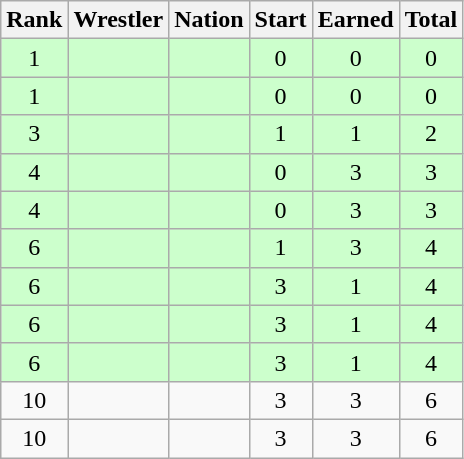<table class="wikitable sortable" style="text-align:center;">
<tr>
<th>Rank</th>
<th>Wrestler</th>
<th>Nation</th>
<th>Start</th>
<th>Earned</th>
<th>Total</th>
</tr>
<tr style="background:#cfc;">
<td>1</td>
<td align=left></td>
<td align=left></td>
<td>0</td>
<td>0</td>
<td>0</td>
</tr>
<tr style="background:#cfc;">
<td>1</td>
<td align=left></td>
<td align=left></td>
<td>0</td>
<td>0</td>
<td>0</td>
</tr>
<tr style="background:#cfc;">
<td>3</td>
<td align=left></td>
<td align=left></td>
<td>1</td>
<td>1</td>
<td>2</td>
</tr>
<tr style="background:#cfc;">
<td>4</td>
<td align=left></td>
<td align=left></td>
<td>0</td>
<td>3</td>
<td>3</td>
</tr>
<tr style="background:#cfc;">
<td>4</td>
<td align=left></td>
<td align=left></td>
<td>0</td>
<td>3</td>
<td>3</td>
</tr>
<tr style="background:#cfc;">
<td>6</td>
<td align=left></td>
<td align=left></td>
<td>1</td>
<td>3</td>
<td>4</td>
</tr>
<tr style="background:#cfc;">
<td>6</td>
<td align=left></td>
<td align=left></td>
<td>3</td>
<td>1</td>
<td>4</td>
</tr>
<tr style="background:#cfc;">
<td>6</td>
<td align=left></td>
<td align=left></td>
<td>3</td>
<td>1</td>
<td>4</td>
</tr>
<tr style="background:#cfc;">
<td>6</td>
<td align=left></td>
<td align=left></td>
<td>3</td>
<td>1</td>
<td>4</td>
</tr>
<tr>
<td>10</td>
<td align=left></td>
<td align=left></td>
<td>3</td>
<td>3</td>
<td>6</td>
</tr>
<tr>
<td>10</td>
<td align=left></td>
<td align=left></td>
<td>3</td>
<td>3</td>
<td>6</td>
</tr>
</table>
